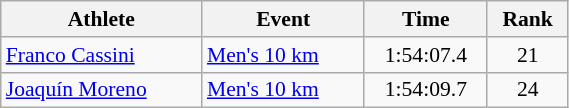<table class="wikitable" style="text-align:center; font-size:90%; width:30%;">
<tr>
<th>Athlete</th>
<th>Event</th>
<th>Time</th>
<th>Rank</th>
</tr>
<tr>
<td align=left><a href='#'>Franco Cassini</a></td>
<td align=left><a href='#'>Men's 10 km</a></td>
<td>1:54:07.4</td>
<td>21</td>
</tr>
<tr>
<td align=left><a href='#'>Joaquín Moreno</a></td>
<td align=left><a href='#'>Men's 10 km</a></td>
<td>1:54:09.7</td>
<td>24</td>
</tr>
</table>
